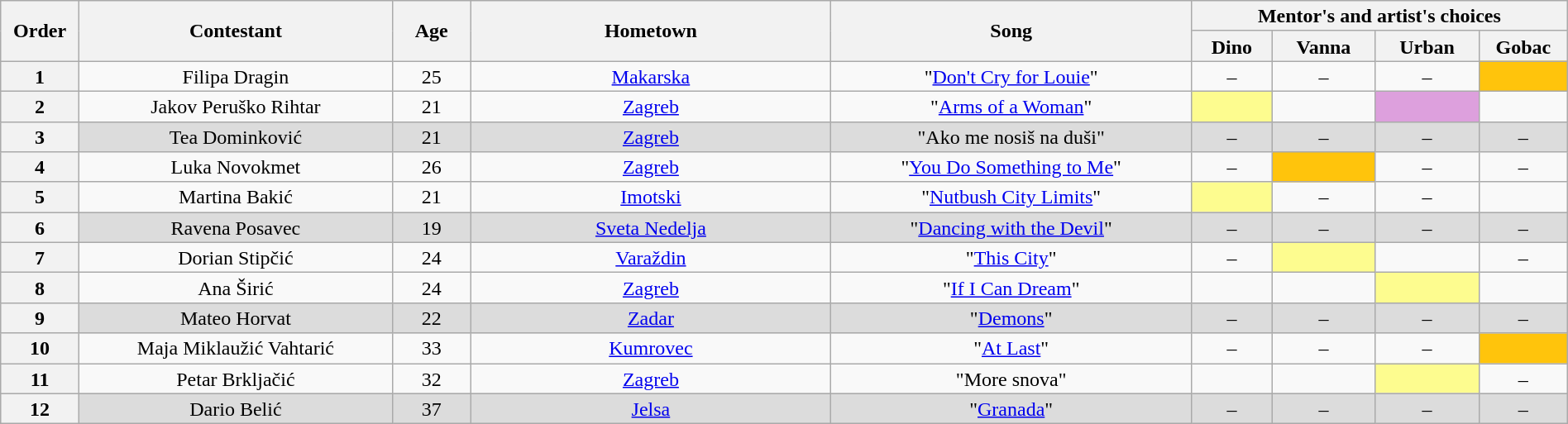<table class="wikitable" style="text-align:center; line-height:17px; width:100%">
<tr>
<th rowspan="2" style="width:05%">Order</th>
<th rowspan="2" style="width:20%">Contestant</th>
<th rowspan="2" style="width:05%">Age</th>
<th rowspan="2" style="width:23%">Hometown</th>
<th rowspan="2" style="width:23%">Song</th>
<th colspan="4" style="width:25%">Mentor's and artist's choices</th>
</tr>
<tr>
<th>Dino</th>
<th>Vanna</th>
<th>Urban</th>
<th>Gobac</th>
</tr>
<tr>
<th>1</th>
<td>Filipa Dragin</td>
<td>25</td>
<td><a href='#'>Makarska</a></td>
<td>"<a href='#'>Don't Cry for Louie</a>"</td>
<td>–</td>
<td>–</td>
<td>–</td>
<td style="background:#ffc40c"></td>
</tr>
<tr>
<th><strong>2</strong></th>
<td>Jakov Peruško Rihtar</td>
<td>21</td>
<td><a href='#'>Zagreb</a></td>
<td>"<a href='#'>Arms of a Woman</a>"</td>
<td style="background:#fdfc8f"></td>
<td></td>
<td style="background:#dda0dd"></td>
<td></td>
</tr>
<tr style="background:#DCDCDC">
<th><strong>3</strong></th>
<td>Tea Dominković</td>
<td>21</td>
<td><a href='#'>Zagreb</a></td>
<td>"Ako me nosiš na duši"</td>
<td>–</td>
<td>–</td>
<td>–</td>
<td>–</td>
</tr>
<tr>
<th><strong>4</strong></th>
<td>Luka Novokmet</td>
<td>26</td>
<td><a href='#'>Zagreb</a></td>
<td>"<a href='#'>You Do Something to Me</a>"</td>
<td>–</td>
<td style="background:#ffc40c"></td>
<td>–</td>
<td>–</td>
</tr>
<tr>
<th>5</th>
<td>Martina Bakić</td>
<td>21</td>
<td><a href='#'>Imotski</a></td>
<td>"<a href='#'>Nutbush City Limits</a>"</td>
<td style="background:#fdfc8f"></td>
<td>–</td>
<td>–</td>
<td></td>
</tr>
<tr style="background:#DCDCDC">
<th>6</th>
<td>Ravena Posavec</td>
<td>19</td>
<td><a href='#'>Sveta Nedelja</a></td>
<td>"<a href='#'>Dancing with the Devil</a>"</td>
<td>–</td>
<td>–</td>
<td>–</td>
<td>–</td>
</tr>
<tr>
<th>7</th>
<td>Dorian Stipčić</td>
<td>24</td>
<td><a href='#'>Varaždin</a></td>
<td>"<a href='#'>This City</a>"</td>
<td>–</td>
<td style="background:#fdfc8f"></td>
<td></td>
<td>–</td>
</tr>
<tr>
<th>8</th>
<td>Ana Širić</td>
<td>24</td>
<td><a href='#'>Zagreb</a></td>
<td>"<a href='#'>If I Can Dream</a>"</td>
<td></td>
<td></td>
<td style="background:#fdfc8f"></td>
<td></td>
</tr>
<tr style="background:#DCDCDC">
<th>9</th>
<td>Mateo Horvat</td>
<td>22</td>
<td><a href='#'>Zadar</a></td>
<td>"<a href='#'>Demons</a>"</td>
<td>–</td>
<td>–</td>
<td>–</td>
<td>–</td>
</tr>
<tr>
<th>10</th>
<td>Maja Miklaužić Vahtarić</td>
<td>33</td>
<td><a href='#'>Kumrovec</a></td>
<td>"<a href='#'>At Last</a>"</td>
<td>–</td>
<td>–</td>
<td>–</td>
<td style="background:#ffc40c"></td>
</tr>
<tr>
<th>11</th>
<td>Petar Brkljačić</td>
<td>32</td>
<td><a href='#'>Zagreb</a></td>
<td>"More snova"</td>
<td></td>
<td></td>
<td style="background:#fdfc8f"></td>
<td>–</td>
</tr>
<tr style="background:#DCDCDC">
<th>12</th>
<td>Dario Belić</td>
<td>37</td>
<td><a href='#'>Jelsa</a></td>
<td>"<a href='#'>Granada</a>"</td>
<td>–</td>
<td>–</td>
<td>–</td>
<td>–</td>
</tr>
</table>
